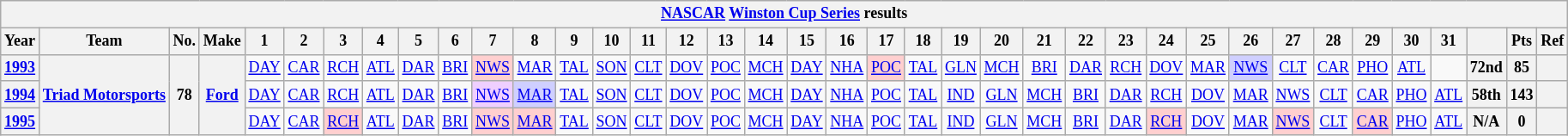<table class="wikitable" style="text-align:center; font-size:75%">
<tr>
<th colspan=45><a href='#'>NASCAR</a> <a href='#'>Winston Cup Series</a> results</th>
</tr>
<tr>
<th>Year</th>
<th>Team</th>
<th>No.</th>
<th>Make</th>
<th>1</th>
<th>2</th>
<th>3</th>
<th>4</th>
<th>5</th>
<th>6</th>
<th>7</th>
<th>8</th>
<th>9</th>
<th>10</th>
<th>11</th>
<th>12</th>
<th>13</th>
<th>14</th>
<th>15</th>
<th>16</th>
<th>17</th>
<th>18</th>
<th>19</th>
<th>20</th>
<th>21</th>
<th>22</th>
<th>23</th>
<th>24</th>
<th>25</th>
<th>26</th>
<th>27</th>
<th>28</th>
<th>29</th>
<th>30</th>
<th>31</th>
<th></th>
<th>Pts</th>
<th>Ref</th>
</tr>
<tr>
<th><a href='#'>1993</a></th>
<th rowspan=3><a href='#'>Triad Motorsports</a></th>
<th rowspan=3>78</th>
<th rowspan=3><a href='#'>Ford</a></th>
<td><a href='#'>DAY</a></td>
<td><a href='#'>CAR</a></td>
<td><a href='#'>RCH</a></td>
<td><a href='#'>ATL</a></td>
<td><a href='#'>DAR</a></td>
<td><a href='#'>BRI</a></td>
<td style="background:#FFCFCF;"><a href='#'>NWS</a><br></td>
<td><a href='#'>MAR</a></td>
<td><a href='#'>TAL</a></td>
<td><a href='#'>SON</a></td>
<td><a href='#'>CLT</a></td>
<td><a href='#'>DOV</a></td>
<td><a href='#'>POC</a></td>
<td><a href='#'>MCH</a></td>
<td><a href='#'>DAY</a></td>
<td><a href='#'>NHA</a></td>
<td style="background:#FFCFCF;"><a href='#'>POC</a><br></td>
<td><a href='#'>TAL</a></td>
<td><a href='#'>GLN</a></td>
<td><a href='#'>MCH</a></td>
<td><a href='#'>BRI</a></td>
<td><a href='#'>DAR</a></td>
<td><a href='#'>RCH</a></td>
<td><a href='#'>DOV</a></td>
<td><a href='#'>MAR</a></td>
<td style="background:#CFCFFF;"><a href='#'>NWS</a><br></td>
<td><a href='#'>CLT</a></td>
<td><a href='#'>CAR</a></td>
<td><a href='#'>PHO</a></td>
<td><a href='#'>ATL</a></td>
<td></td>
<th>72nd</th>
<th>85</th>
<th></th>
</tr>
<tr>
<th><a href='#'>1994</a></th>
<td><a href='#'>DAY</a></td>
<td><a href='#'>CAR</a></td>
<td><a href='#'>RCH</a></td>
<td><a href='#'>ATL</a></td>
<td><a href='#'>DAR</a></td>
<td><a href='#'>BRI</a></td>
<td style="background:#EFCFFF;"><a href='#'>NWS</a><br></td>
<td style="background:#CFCFFF;"><a href='#'>MAR</a><br></td>
<td><a href='#'>TAL</a></td>
<td><a href='#'>SON</a></td>
<td><a href='#'>CLT</a></td>
<td><a href='#'>DOV</a></td>
<td><a href='#'>POC</a></td>
<td><a href='#'>MCH</a></td>
<td><a href='#'>DAY</a></td>
<td><a href='#'>NHA</a></td>
<td><a href='#'>POC</a></td>
<td><a href='#'>TAL</a></td>
<td><a href='#'>IND</a></td>
<td><a href='#'>GLN</a></td>
<td><a href='#'>MCH</a></td>
<td><a href='#'>BRI</a></td>
<td><a href='#'>DAR</a></td>
<td><a href='#'>RCH</a></td>
<td><a href='#'>DOV</a></td>
<td><a href='#'>MAR</a></td>
<td><a href='#'>NWS</a></td>
<td><a href='#'>CLT</a></td>
<td><a href='#'>CAR</a></td>
<td><a href='#'>PHO</a></td>
<td><a href='#'>ATL</a></td>
<th>58th</th>
<th>143</th>
<th></th>
</tr>
<tr>
<th><a href='#'>1995</a></th>
<td><a href='#'>DAY</a></td>
<td><a href='#'>CAR</a></td>
<td style="background:#FFCFCF;"><a href='#'>RCH</a><br></td>
<td><a href='#'>ATL</a></td>
<td><a href='#'>DAR</a></td>
<td><a href='#'>BRI</a></td>
<td style="background:#FFCFCF;"><a href='#'>NWS</a><br></td>
<td style="background:#FFCFCF;"><a href='#'>MAR</a><br></td>
<td><a href='#'>TAL</a></td>
<td><a href='#'>SON</a></td>
<td><a href='#'>CLT</a></td>
<td><a href='#'>DOV</a></td>
<td><a href='#'>POC</a></td>
<td><a href='#'>MCH</a></td>
<td><a href='#'>DAY</a></td>
<td><a href='#'>NHA</a></td>
<td><a href='#'>POC</a></td>
<td><a href='#'>TAL</a></td>
<td><a href='#'>IND</a></td>
<td><a href='#'>GLN</a></td>
<td><a href='#'>MCH</a></td>
<td><a href='#'>BRI</a></td>
<td><a href='#'>DAR</a></td>
<td style="background:#FFCFCF;"><a href='#'>RCH</a><br></td>
<td><a href='#'>DOV</a></td>
<td><a href='#'>MAR</a></td>
<td style="background:#FFCFCF;"><a href='#'>NWS</a><br></td>
<td><a href='#'>CLT</a></td>
<td style="background:#FFCFCF;"><a href='#'>CAR</a><br></td>
<td><a href='#'>PHO</a></td>
<td><a href='#'>ATL</a></td>
<th>N/A</th>
<th>0</th>
<th></th>
</tr>
</table>
